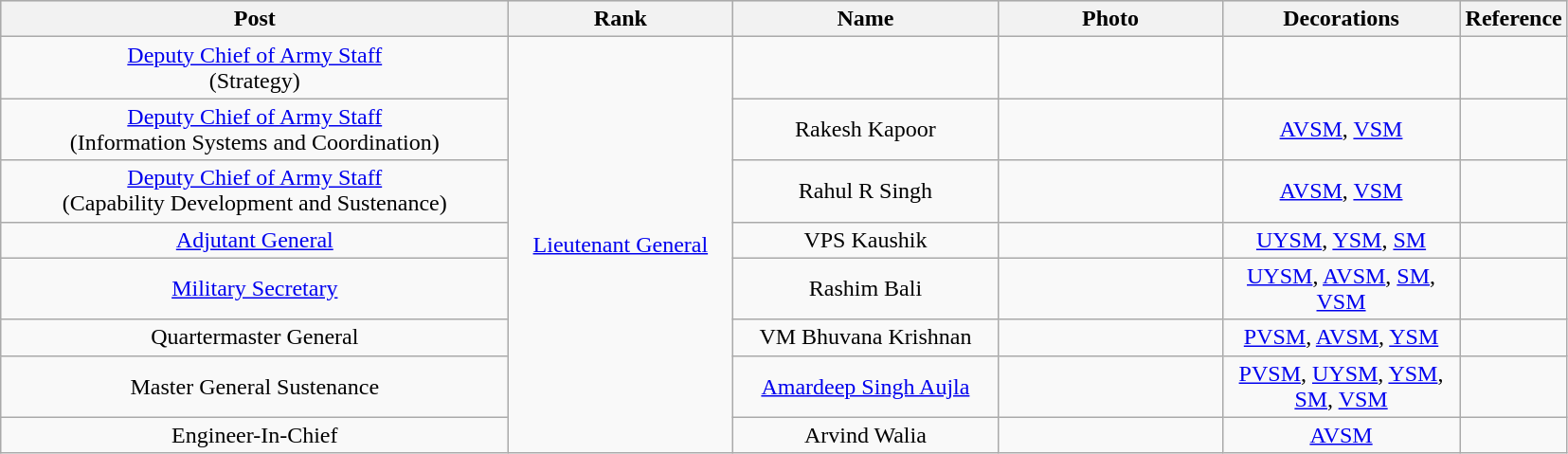<table class="wikitable" style="text-align:center">
<tr style="background:#cccccc">
<th scope="col" style="width: 350px;">Post</th>
<th scope="col" style="width: 150px;">Rank</th>
<th scope="col" style="width: 180px;">Name</th>
<th scope="col" style="width: 150px;">Photo</th>
<th scope="col" style="width: 160px;">Decorations</th>
<th scope="col" style="width: 5px;">Reference</th>
</tr>
<tr>
<td><a href='#'>Deputy Chief of Army Staff</a><br>(Strategy)</td>
<td rowspan="8"><a href='#'>Lieutenant General</a></td>
<td></td>
<td></td>
<td></td>
<td></td>
</tr>
<tr>
<td><a href='#'>Deputy Chief of Army Staff</a><br>(Information Systems and Coordination)</td>
<td>Rakesh Kapoor</td>
<td></td>
<td><a href='#'>AVSM</a>, <a href='#'>VSM</a></td>
<td></td>
</tr>
<tr>
<td><a href='#'>Deputy Chief of Army Staff</a><br>(Capability Development and Sustenance)</td>
<td>Rahul R Singh</td>
<td></td>
<td><a href='#'>AVSM</a>, <a href='#'>VSM</a></td>
<td></td>
</tr>
<tr>
<td><a href='#'>Adjutant General</a></td>
<td>VPS Kaushik</td>
<td></td>
<td><a href='#'>UYSM</a>, <a href='#'>YSM</a>, <a href='#'>SM</a></td>
<td></td>
</tr>
<tr>
<td><a href='#'>Military Secretary</a></td>
<td>Rashim Bali</td>
<td></td>
<td><a href='#'>UYSM</a>, <a href='#'>AVSM</a>, <a href='#'>SM</a>, <a href='#'>VSM</a></td>
<td></td>
</tr>
<tr>
<td>Quartermaster General</td>
<td>VM Bhuvana Krishnan</td>
<td></td>
<td><a href='#'>PVSM</a>, <a href='#'>AVSM</a>, <a href='#'>YSM</a></td>
<td></td>
</tr>
<tr>
<td>Master General Sustenance</td>
<td><a href='#'>Amardeep Singh Aujla</a></td>
<td></td>
<td><a href='#'>PVSM</a>, <a href='#'>UYSM</a>, <a href='#'>YSM</a>, <a href='#'>SM</a>, <a href='#'>VSM</a></td>
<td></td>
</tr>
<tr>
<td>Engineer-In-Chief</td>
<td>Arvind Walia</td>
<td></td>
<td><a href='#'>AVSM</a></td>
<td></td>
</tr>
</table>
